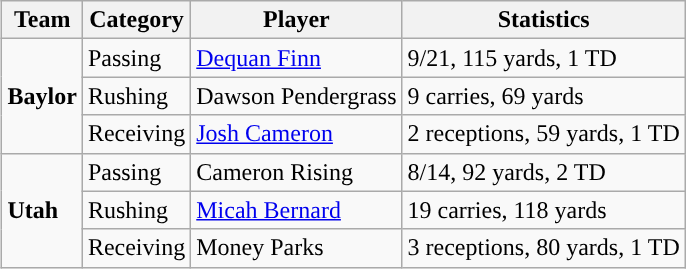<table class="wikitable" style="float: right;">
<tr>
<th>Team</th>
<th>Category</th>
<th>Player</th>
<th>Statistics</th>
</tr>
<tr>
<td rowspan=3><strong>Baylor</strong></td>
<td>Passing</td>
<td><a href='#'>Dequan Finn</a></td>
<td>9/21, 115 yards, 1 TD</td>
</tr>
<tr>
<td>Rushing</td>
<td>Dawson Pendergrass</td>
<td>9 carries, 69 yards</td>
</tr>
<tr>
<td>Receiving</td>
<td><a href='#'>Josh Cameron</a></td>
<td>2 receptions, 59 yards, 1 TD</td>
</tr>
<tr>
<td rowspan=3><strong>Utah</strong></td>
<td>Passing</td>
<td>Cameron Rising</td>
<td>8/14, 92 yards, 2 TD</td>
</tr>
<tr>
<td>Rushing</td>
<td><a href='#'>Micah Bernard</a></td>
<td>19 carries, 118 yards</td>
</tr>
<tr>
<td>Receiving</td>
<td>Money Parks</td>
<td>3 receptions, 80 yards, 1 TD</td>
</tr>
</table>
